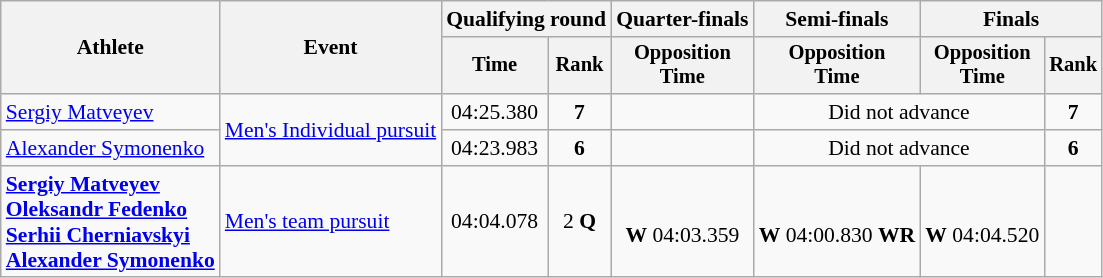<table class=wikitable style="font-size:90%">
<tr>
<th rowspan="2">Athlete</th>
<th rowspan="2">Event</th>
<th colspan=2>Qualifying round</th>
<th colspan=1>Quarter-finals</th>
<th colspan=1>Semi-finals</th>
<th colspan=2>Finals</th>
</tr>
<tr style="font-size:95%">
<th>Time</th>
<th>Rank</th>
<th>Opposition<br>Time</th>
<th>Opposition<br>Time</th>
<th>Opposition<br>Time</th>
<th>Rank</th>
</tr>
<tr align=center>
<td align=left><a href='#'>Sergiy Matveyev</a></td>
<td align=left rowspan=2><a href='#'>Men's Individual pursuit</a></td>
<td>04:25.380</td>
<td><strong>7</strong></td>
<td></td>
<td colspan=2>Did not advance</td>
<td><strong>7</strong></td>
</tr>
<tr align=center>
<td align=left><a href='#'>Alexander Symonenko</a></td>
<td>04:23.983</td>
<td><strong>6</strong></td>
<td></td>
<td colspan=2>Did not advance</td>
<td><strong>6</strong></td>
</tr>
<tr align=center>
<td align=left><strong><a href='#'>Sergiy Matveyev</a><br><a href='#'>Oleksandr Fedenko</a><br><a href='#'>Serhii Cherniavskyi</a><br><a href='#'>Alexander Symonenko</a></strong></td>
<td align=left><a href='#'>Men's team pursuit</a></td>
<td>04:04.078</td>
<td>2 <strong>Q</strong></td>
<td><br><strong>W</strong> 04:03.359</td>
<td><br><strong>W</strong> 04:00.830 <strong>WR</strong></td>
<td><br><strong>W</strong> 04:04.520</td>
<td></td>
</tr>
</table>
